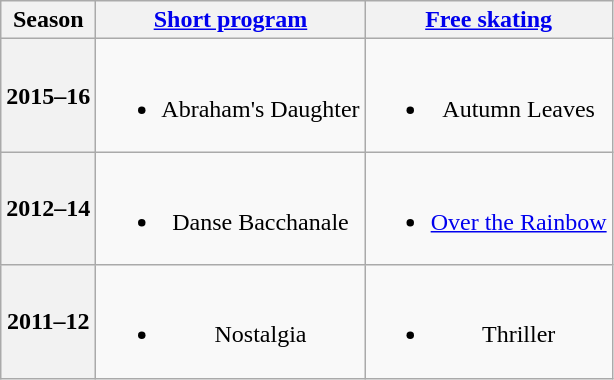<table class=wikitable style=text-align:center>
<tr>
<th>Season</th>
<th><a href='#'>Short program</a></th>
<th><a href='#'>Free skating</a></th>
</tr>
<tr>
<th>2015–16 <br> </th>
<td><br><ul><li>Abraham's Daughter <br></li></ul></td>
<td><br><ul><li>Autumn Leaves</li></ul></td>
</tr>
<tr>
<th>2012–14 <br> </th>
<td><br><ul><li>Danse Bacchanale <br></li></ul></td>
<td><br><ul><li><a href='#'>Over the Rainbow</a> <br></li></ul></td>
</tr>
<tr>
<th>2011–12 <br> </th>
<td><br><ul><li>Nostalgia <br></li></ul></td>
<td><br><ul><li>Thriller <br></li></ul></td>
</tr>
</table>
